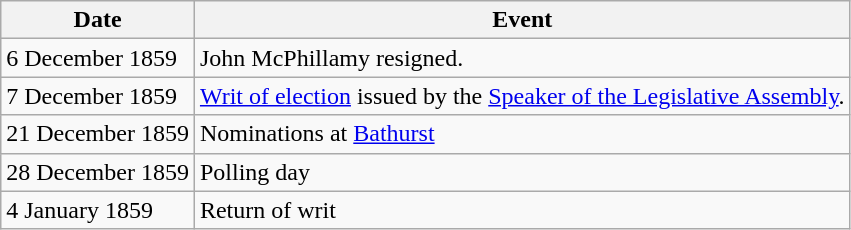<table class="wikitable">
<tr>
<th>Date</th>
<th>Event</th>
</tr>
<tr>
<td>6 December 1859</td>
<td>John McPhillamy resigned.</td>
</tr>
<tr>
<td>7 December 1859</td>
<td><a href='#'>Writ of election</a> issued by the <a href='#'>Speaker of the Legislative Assembly</a>.</td>
</tr>
<tr>
<td>21 December 1859</td>
<td>Nominations at <a href='#'>Bathurst</a></td>
</tr>
<tr>
<td>28 December 1859</td>
<td>Polling day</td>
</tr>
<tr>
<td>4 January 1859</td>
<td>Return of writ</td>
</tr>
</table>
